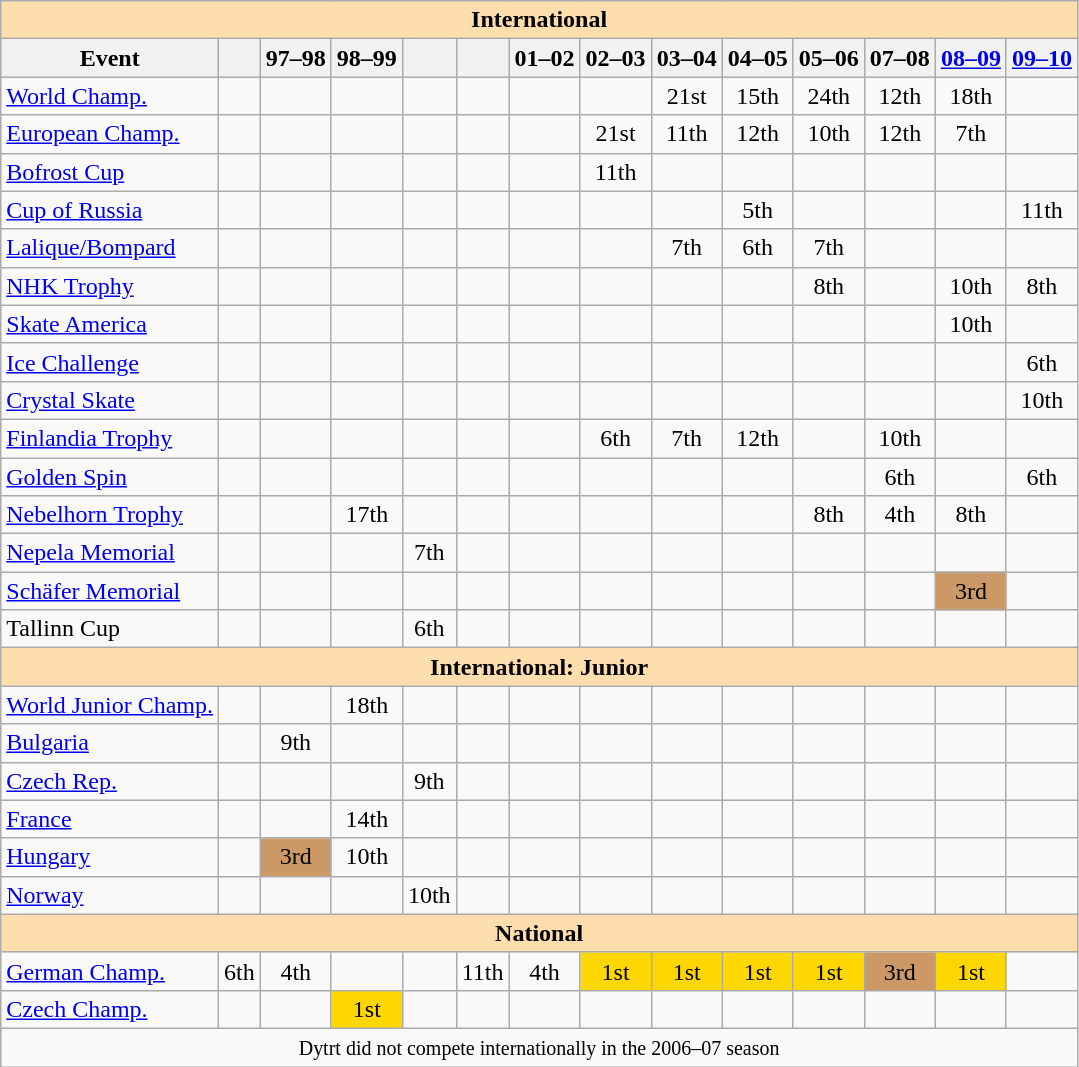<table class="wikitable" style="text-align:center">
<tr>
<th style="background-color: #ffdead; " colspan=14 align=center>International</th>
</tr>
<tr>
<th>Event</th>
<th> <br> </th>
<th>97–98 <br> </th>
<th>98–99 <br> </th>
<th> <br> </th>
<th> <br> </th>
<th>01–02 <br> </th>
<th>02–03 <br> </th>
<th>03–04 <br> </th>
<th>04–05 <br> </th>
<th>05–06 <br> </th>
<th>07–08 <br> </th>
<th><a href='#'>08–09</a> <br> </th>
<th><a href='#'>09–10</a> <br> </th>
</tr>
<tr>
<td align=left><a href='#'>World Champ.</a></td>
<td></td>
<td></td>
<td></td>
<td></td>
<td></td>
<td></td>
<td></td>
<td>21st</td>
<td>15th</td>
<td>24th</td>
<td>12th</td>
<td>18th</td>
<td></td>
</tr>
<tr>
<td align=left><a href='#'>European Champ.</a></td>
<td></td>
<td></td>
<td></td>
<td></td>
<td></td>
<td></td>
<td>21st</td>
<td>11th</td>
<td>12th</td>
<td>10th</td>
<td>12th</td>
<td>7th</td>
<td></td>
</tr>
<tr>
<td align=left> <a href='#'>Bofrost Cup</a></td>
<td></td>
<td></td>
<td></td>
<td></td>
<td></td>
<td></td>
<td>11th</td>
<td></td>
<td></td>
<td></td>
<td></td>
<td></td>
<td></td>
</tr>
<tr>
<td align=left> <a href='#'>Cup of Russia</a></td>
<td></td>
<td></td>
<td></td>
<td></td>
<td></td>
<td></td>
<td></td>
<td></td>
<td>5th</td>
<td></td>
<td></td>
<td></td>
<td>11th</td>
</tr>
<tr>
<td align=left> <a href='#'>Lalique/Bompard</a></td>
<td></td>
<td></td>
<td></td>
<td></td>
<td></td>
<td></td>
<td></td>
<td>7th</td>
<td>6th</td>
<td>7th</td>
<td></td>
<td></td>
<td></td>
</tr>
<tr>
<td align=left> <a href='#'>NHK Trophy</a></td>
<td></td>
<td></td>
<td></td>
<td></td>
<td></td>
<td></td>
<td></td>
<td></td>
<td></td>
<td>8th</td>
<td></td>
<td>10th</td>
<td>8th</td>
</tr>
<tr>
<td align=left> <a href='#'>Skate America</a></td>
<td></td>
<td></td>
<td></td>
<td></td>
<td></td>
<td></td>
<td></td>
<td></td>
<td></td>
<td></td>
<td></td>
<td>10th</td>
<td></td>
</tr>
<tr>
<td align=left><a href='#'>Ice Challenge</a></td>
<td></td>
<td></td>
<td></td>
<td></td>
<td></td>
<td></td>
<td></td>
<td></td>
<td></td>
<td></td>
<td></td>
<td></td>
<td>6th</td>
</tr>
<tr>
<td align=left><a href='#'>Crystal Skate</a></td>
<td></td>
<td></td>
<td></td>
<td></td>
<td></td>
<td></td>
<td></td>
<td></td>
<td></td>
<td></td>
<td></td>
<td></td>
<td>10th</td>
</tr>
<tr>
<td align=left><a href='#'>Finlandia Trophy</a></td>
<td></td>
<td></td>
<td></td>
<td></td>
<td></td>
<td></td>
<td>6th</td>
<td>7th</td>
<td>12th</td>
<td></td>
<td>10th</td>
<td></td>
<td></td>
</tr>
<tr>
<td align=left><a href='#'>Golden Spin</a></td>
<td></td>
<td></td>
<td></td>
<td></td>
<td></td>
<td></td>
<td></td>
<td></td>
<td></td>
<td></td>
<td>6th</td>
<td></td>
<td>6th</td>
</tr>
<tr>
<td align=left><a href='#'>Nebelhorn Trophy</a></td>
<td></td>
<td></td>
<td>17th</td>
<td></td>
<td></td>
<td></td>
<td></td>
<td></td>
<td></td>
<td>8th</td>
<td>4th</td>
<td>8th</td>
<td></td>
</tr>
<tr>
<td align=left><a href='#'>Nepela Memorial</a></td>
<td></td>
<td></td>
<td></td>
<td>7th</td>
<td></td>
<td></td>
<td></td>
<td></td>
<td></td>
<td></td>
<td></td>
<td></td>
<td></td>
</tr>
<tr>
<td align=left><a href='#'>Schäfer Memorial</a></td>
<td></td>
<td></td>
<td></td>
<td></td>
<td></td>
<td></td>
<td></td>
<td></td>
<td></td>
<td></td>
<td></td>
<td bgcolor=cc9966>3rd</td>
<td></td>
</tr>
<tr>
<td align=left>Tallinn Cup</td>
<td></td>
<td></td>
<td></td>
<td>6th</td>
<td></td>
<td></td>
<td></td>
<td></td>
<td></td>
<td></td>
<td></td>
<td></td>
<td></td>
</tr>
<tr>
<th style="background-color: #ffdead; " colspan=14 align=center>International: Junior</th>
</tr>
<tr>
<td align=left><a href='#'>World Junior Champ.</a></td>
<td></td>
<td></td>
<td>18th</td>
<td></td>
<td></td>
<td></td>
<td></td>
<td></td>
<td></td>
<td></td>
<td></td>
<td></td>
<td></td>
</tr>
<tr>
<td align=left> <a href='#'>Bulgaria</a></td>
<td></td>
<td>9th</td>
<td></td>
<td></td>
<td></td>
<td></td>
<td></td>
<td></td>
<td></td>
<td></td>
<td></td>
<td></td>
<td></td>
</tr>
<tr>
<td align=left> <a href='#'>Czech Rep.</a></td>
<td></td>
<td></td>
<td></td>
<td>9th</td>
<td></td>
<td></td>
<td></td>
<td></td>
<td></td>
<td></td>
<td></td>
<td></td>
<td></td>
</tr>
<tr>
<td align=left> <a href='#'>France</a></td>
<td></td>
<td></td>
<td>14th</td>
<td></td>
<td></td>
<td></td>
<td></td>
<td></td>
<td></td>
<td></td>
<td></td>
<td></td>
<td></td>
</tr>
<tr>
<td align=left> <a href='#'>Hungary</a></td>
<td></td>
<td bgcolor=cc9966>3rd</td>
<td>10th</td>
<td></td>
<td></td>
<td></td>
<td></td>
<td></td>
<td></td>
<td></td>
<td></td>
<td></td>
<td></td>
</tr>
<tr>
<td align=left> <a href='#'>Norway</a></td>
<td></td>
<td></td>
<td></td>
<td>10th</td>
<td></td>
<td></td>
<td></td>
<td></td>
<td></td>
<td></td>
<td></td>
<td></td>
<td></td>
</tr>
<tr>
<th style="background-color: #ffdead; " colspan=14 align=center>National</th>
</tr>
<tr>
<td align=left><a href='#'>German Champ.</a></td>
<td>6th</td>
<td>4th</td>
<td></td>
<td></td>
<td>11th</td>
<td>4th</td>
<td bgcolor=gold>1st</td>
<td bgcolor=gold>1st</td>
<td bgcolor=gold>1st</td>
<td bgcolor=gold>1st</td>
<td bgcolor=cc9966>3rd</td>
<td bgcolor=gold>1st</td>
<td></td>
</tr>
<tr>
<td align=left><a href='#'>Czech Champ.</a></td>
<td></td>
<td></td>
<td bgcolor=gold>1st</td>
<td></td>
<td></td>
<td></td>
<td></td>
<td></td>
<td></td>
<td></td>
<td></td>
<td></td>
<td></td>
</tr>
<tr>
<td colspan=14 align=center><small> Dytrt did not compete internationally in the 2006–07 season </small></td>
</tr>
</table>
